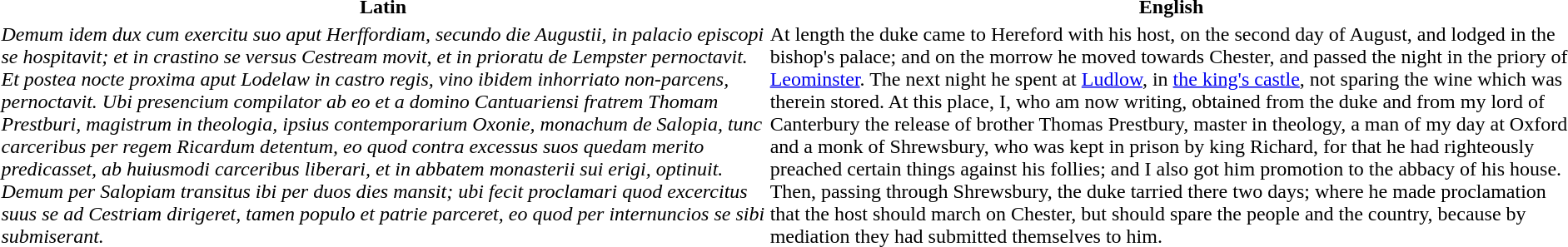<table>
<tr>
<th>Latin</th>
<th>English</th>
</tr>
<tr>
<td><em>Demum idem dux cum exercitu suo aput Herffordiam, secundo die Augustii, in palacio episcopi se hospitavit; et in crastino se versus Cestream movit, et in prioratu de Lempster pernoctavit. Et postea nocte proxima aput Lodelaw in castro regis, vino ibidem inhorriato non-parcens, pernoctavit. Ubi presencium compilator ab eo et a domino Cantuariensi fratrem Thomam Prestburi, magistrum in theologia, ipsius contemporarium Oxonie, monachum de Salopia, tunc carceribus per regem Ricardum detentum, eo quod contra excessus suos quedam merito predicasset, ab huiusmodi carceribus liberari, et in abbatem monasterii sui erigi, optinuit. Demum per Salopiam transitus ibi per duos dies mansit; ubi fecit proclamari quod excercitus suus se ad Cestriam dirigeret, tamen populo et patrie parceret, eo quod per internuncios se sibi submiserant.</em></td>
<td>At length the duke came to Hereford with his host, on the second day of August, and lodged in the bishop's palace; and on the morrow he moved towards Chester, and passed the night in the priory of <a href='#'>Leominster</a>. The next night he spent at <a href='#'>Ludlow</a>, in <a href='#'>the king's castle</a>, not sparing the wine which was therein stored. At this place, I, who am now writing, obtained from the duke and from my lord of Canterbury the release of brother Thomas Prestbury, master in theology, a man of my day at Oxford and a monk of Shrewsbury, who was kept in prison by king Richard, for that he had righteously preached certain things against his follies; and I also got him promotion to the abbacy of his house. Then, passing through Shrewsbury, the duke tarried there two days; where he made proclamation that the host should march on Chester, but should spare the people and the country, because by mediation they had submitted themselves to him.</td>
</tr>
</table>
